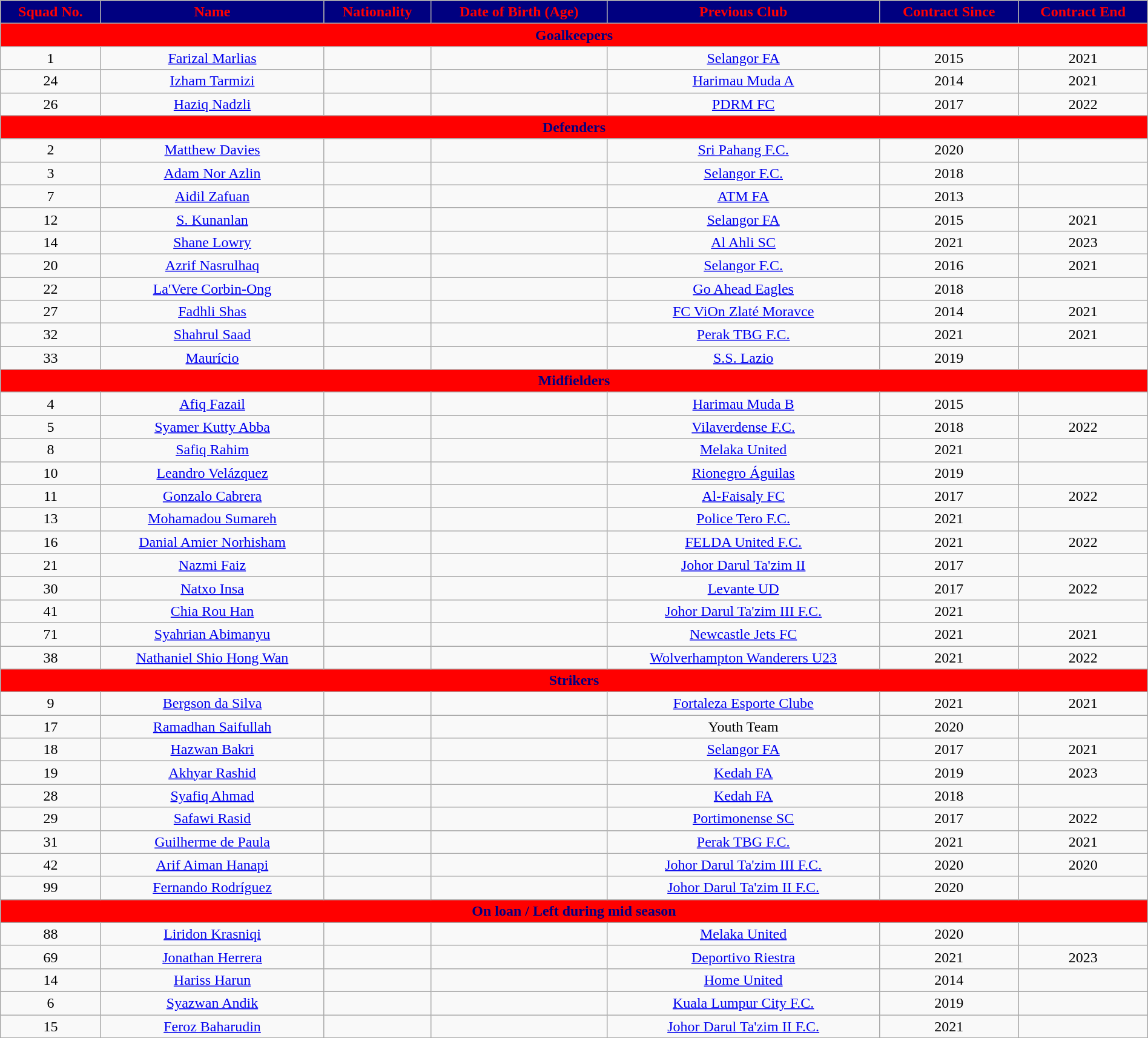<table class="wikitable" style="text-align:center; width:100%;">
<tr>
<th style="background:navy; color:red; text-align:center;">Squad No.</th>
<th style="background:navy; color:red; text-align:center;">Name</th>
<th style="background:navy; color:red; text-align:center;">Nationality</th>
<th style="background:navy; color:red; text-align:center;">Date of Birth (Age)</th>
<th style="background:navy; color:red; text-align:center;">Previous Club</th>
<th style="background:navy; color:red; text-align:center;">Contract Since</th>
<th style="background:navy; color:red; text-align:center;">Contract End</th>
</tr>
<tr>
<th colspan="8" style="background:red; color:navy; text-align:center">Goalkeepers</th>
</tr>
<tr>
<td>1</td>
<td><a href='#'>Farizal Marlias</a></td>
<td></td>
<td></td>
<td> <a href='#'>Selangor FA</a></td>
<td>2015</td>
<td>2021</td>
</tr>
<tr>
<td>24</td>
<td><a href='#'>Izham Tarmizi</a></td>
<td></td>
<td></td>
<td> <a href='#'>Harimau Muda A</a></td>
<td>2014</td>
<td>2021</td>
</tr>
<tr>
<td>26</td>
<td><a href='#'>Haziq Nadzli</a></td>
<td></td>
<td></td>
<td> <a href='#'>PDRM FC</a></td>
<td>2017</td>
<td>2022</td>
</tr>
<tr>
<th colspan="8" style="background:red; color:navy; text-align:center">Defenders</th>
</tr>
<tr>
<td>2</td>
<td><a href='#'>Matthew Davies</a></td>
<td></td>
<td></td>
<td> <a href='#'>Sri Pahang F.C.</a></td>
<td>2020</td>
<td></td>
</tr>
<tr>
<td>3</td>
<td><a href='#'>Adam Nor Azlin</a></td>
<td></td>
<td></td>
<td> <a href='#'>Selangor F.C.</a></td>
<td>2018</td>
<td></td>
</tr>
<tr>
<td>7</td>
<td><a href='#'>Aidil Zafuan</a></td>
<td></td>
<td></td>
<td> <a href='#'>ATM FA</a></td>
<td>2013</td>
<td></td>
</tr>
<tr>
<td>12</td>
<td><a href='#'>S. Kunanlan</a></td>
<td></td>
<td></td>
<td> <a href='#'>Selangor FA</a></td>
<td>2015</td>
<td>2021</td>
</tr>
<tr>
<td>14</td>
<td><a href='#'>Shane Lowry</a></td>
<td></td>
<td></td>
<td> <a href='#'>Al Ahli SC</a></td>
<td>2021</td>
<td>2023</td>
</tr>
<tr>
<td>20</td>
<td><a href='#'>Azrif Nasrulhaq</a></td>
<td></td>
<td></td>
<td> <a href='#'>Selangor F.C.</a></td>
<td>2016</td>
<td>2021</td>
</tr>
<tr>
<td>22</td>
<td><a href='#'>La'Vere Corbin-Ong</a></td>
<td></td>
<td></td>
<td> <a href='#'>Go Ahead Eagles</a></td>
<td>2018</td>
<td></td>
</tr>
<tr>
<td>27</td>
<td><a href='#'>Fadhli Shas</a></td>
<td></td>
<td></td>
<td> <a href='#'>FC ViOn Zlaté Moravce</a></td>
<td>2014</td>
<td>2021</td>
</tr>
<tr>
<td>32</td>
<td><a href='#'>Shahrul Saad</a></td>
<td></td>
<td></td>
<td> <a href='#'>Perak TBG F.C.</a></td>
<td>2021</td>
<td>2021</td>
</tr>
<tr>
<td>33</td>
<td><a href='#'>Maurício</a></td>
<td></td>
<td></td>
<td> <a href='#'>S.S. Lazio</a></td>
<td>2019</td>
<td></td>
</tr>
<tr>
<th colspan="8" style="background:red; color:navy; text-align:center">Midfielders</th>
</tr>
<tr>
<td>4</td>
<td><a href='#'>Afiq Fazail</a></td>
<td></td>
<td></td>
<td> <a href='#'>Harimau Muda B</a></td>
<td>2015</td>
<td></td>
</tr>
<tr>
<td>5</td>
<td><a href='#'>Syamer Kutty Abba</a></td>
<td></td>
<td></td>
<td> <a href='#'>Vilaverdense F.C.</a></td>
<td>2018</td>
<td>2022</td>
</tr>
<tr>
<td>8</td>
<td><a href='#'>Safiq Rahim</a></td>
<td></td>
<td></td>
<td> <a href='#'>Melaka United</a></td>
<td>2021</td>
<td></td>
</tr>
<tr>
<td>10</td>
<td><a href='#'>Leandro Velázquez</a></td>
<td></td>
<td></td>
<td> <a href='#'>Rionegro Águilas</a></td>
<td>2019</td>
<td></td>
</tr>
<tr>
<td>11</td>
<td><a href='#'>Gonzalo Cabrera</a></td>
<td></td>
<td></td>
<td> <a href='#'>Al-Faisaly FC</a></td>
<td>2017</td>
<td>2022</td>
</tr>
<tr>
<td>13</td>
<td><a href='#'>Mohamadou Sumareh</a></td>
<td></td>
<td></td>
<td> <a href='#'>Police Tero F.C.</a></td>
<td>2021</td>
<td></td>
</tr>
<tr>
<td>16</td>
<td><a href='#'>Danial Amier Norhisham</a></td>
<td></td>
<td></td>
<td> <a href='#'>FELDA United F.C.</a></td>
<td>2021</td>
<td>2022</td>
</tr>
<tr>
<td>21</td>
<td><a href='#'>Nazmi Faiz</a></td>
<td></td>
<td></td>
<td> <a href='#'>Johor Darul Ta'zim II</a></td>
<td>2017</td>
<td></td>
</tr>
<tr>
<td>30</td>
<td><a href='#'>Natxo Insa</a></td>
<td></td>
<td></td>
<td> <a href='#'>Levante UD</a></td>
<td>2017</td>
<td>2022</td>
</tr>
<tr>
<td>41</td>
<td><a href='#'>Chia Rou Han</a></td>
<td></td>
<td></td>
<td> <a href='#'>Johor Darul Ta'zim III F.C.</a></td>
<td>2021</td>
<td></td>
</tr>
<tr>
<td>71</td>
<td><a href='#'>Syahrian Abimanyu</a></td>
<td></td>
<td></td>
<td> <a href='#'>Newcastle Jets FC</a></td>
<td>2021</td>
<td>2021</td>
</tr>
<tr>
<td>38</td>
<td><a href='#'>Nathaniel Shio Hong Wan</a></td>
<td></td>
<td></td>
<td> <a href='#'>Wolverhampton Wanderers U23</a></td>
<td>2021</td>
<td>2022</td>
</tr>
<tr>
<th colspan="8" style="background:red; color:navy; text-align:center">Strikers</th>
</tr>
<tr>
<td>9</td>
<td><a href='#'>Bergson da Silva</a></td>
<td></td>
<td></td>
<td> <a href='#'>Fortaleza Esporte Clube</a></td>
<td>2021</td>
<td>2021</td>
</tr>
<tr>
<td>17</td>
<td><a href='#'>Ramadhan Saifullah</a></td>
<td></td>
<td></td>
<td>Youth Team</td>
<td>2020</td>
<td></td>
</tr>
<tr>
<td>18</td>
<td><a href='#'>Hazwan Bakri</a></td>
<td></td>
<td></td>
<td> <a href='#'>Selangor FA</a></td>
<td>2017</td>
<td>2021</td>
</tr>
<tr>
<td>19</td>
<td><a href='#'>Akhyar Rashid</a></td>
<td></td>
<td></td>
<td> <a href='#'>Kedah FA</a></td>
<td>2019</td>
<td>2023</td>
</tr>
<tr>
<td>28</td>
<td><a href='#'>Syafiq Ahmad</a></td>
<td></td>
<td></td>
<td> <a href='#'>Kedah FA</a></td>
<td>2018</td>
<td></td>
</tr>
<tr>
<td>29</td>
<td><a href='#'>Safawi Rasid</a></td>
<td></td>
<td></td>
<td> <a href='#'>Portimonense SC</a></td>
<td>2017</td>
<td>2022</td>
</tr>
<tr>
<td>31</td>
<td><a href='#'>Guilherme de Paula</a></td>
<td></td>
<td></td>
<td> <a href='#'>Perak TBG F.C.</a></td>
<td>2021</td>
<td>2021</td>
</tr>
<tr>
<td>42</td>
<td><a href='#'>Arif Aiman Hanapi</a></td>
<td></td>
<td></td>
<td> <a href='#'>Johor Darul Ta'zim III F.C.</a></td>
<td>2020</td>
<td>2020</td>
</tr>
<tr>
<td>99</td>
<td><a href='#'>Fernando Rodríguez</a></td>
<td></td>
<td></td>
<td>  <a href='#'>Johor Darul Ta'zim II F.C.</a></td>
<td>2020</td>
<td></td>
</tr>
<tr>
<th colspan="8" style="background:red; color:navy; text-align:center">On loan / Left during mid season</th>
</tr>
<tr>
<td>88</td>
<td><a href='#'>Liridon Krasniqi</a></td>
<td></td>
<td></td>
<td> <a href='#'>Melaka United</a></td>
<td>2020</td>
<td></td>
</tr>
<tr>
<td>69</td>
<td><a href='#'>Jonathan Herrera</a></td>
<td></td>
<td></td>
<td> <a href='#'>Deportivo Riestra</a></td>
<td>2021</td>
<td>2023</td>
</tr>
<tr>
<td>14</td>
<td><a href='#'>Hariss Harun</a></td>
<td></td>
<td></td>
<td> <a href='#'>Home United</a></td>
<td>2014</td>
<td></td>
</tr>
<tr>
<td>6</td>
<td><a href='#'>Syazwan Andik</a></td>
<td></td>
<td></td>
<td> <a href='#'>Kuala Lumpur City F.C.</a></td>
<td>2019</td>
<td></td>
</tr>
<tr>
<td>15</td>
<td><a href='#'>Feroz Baharudin</a></td>
<td></td>
<td></td>
<td> <a href='#'>Johor Darul Ta'zim II F.C.</a></td>
<td>2021</td>
<td></td>
</tr>
<tr>
</tr>
</table>
